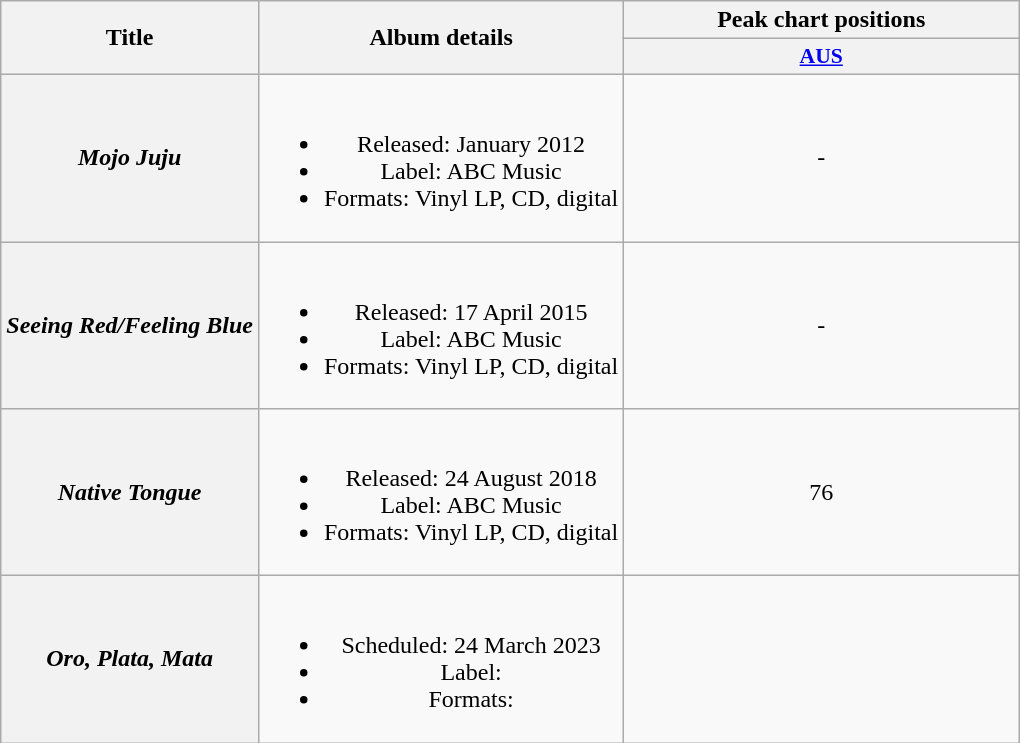<table class="wikitable plainrowheaders" style="text-align:center;">
<tr>
<th scope="col" rowspan="2">Title</th>
<th scope="col" rowspan="2">Album details</th>
<th scope="col" style="width:16em;">Peak chart positions</th>
</tr>
<tr>
<th scope="col" style="width:3em;font-size:90%;"><a href='#'>AUS</a><br></th>
</tr>
<tr>
<th scope="row"><em>Mojo Juju</em></th>
<td><br><ul><li>Released: January 2012</li><li>Label: ABC Music</li><li>Formats: Vinyl LP, CD, digital</li></ul></td>
<td>-</td>
</tr>
<tr>
<th scope="row"><em>Seeing Red/Feeling Blue</em></th>
<td><br><ul><li>Released: 17 April 2015</li><li>Label: ABC Music</li><li>Formats: Vinyl LP, CD, digital</li></ul></td>
<td>-</td>
</tr>
<tr>
<th scope="row"><em>Native Tongue</em></th>
<td><br><ul><li>Released: 24 August 2018</li><li>Label: ABC Music</li><li>Formats: Vinyl LP, CD, digital</li></ul></td>
<td>76</td>
</tr>
<tr>
<th scope="row"><em>Oro, Plata, Mata</em></th>
<td><br><ul><li>Scheduled: 24 March 2023</li><li>Label:</li><li>Formats:</li></ul></td>
<td></td>
</tr>
</table>
